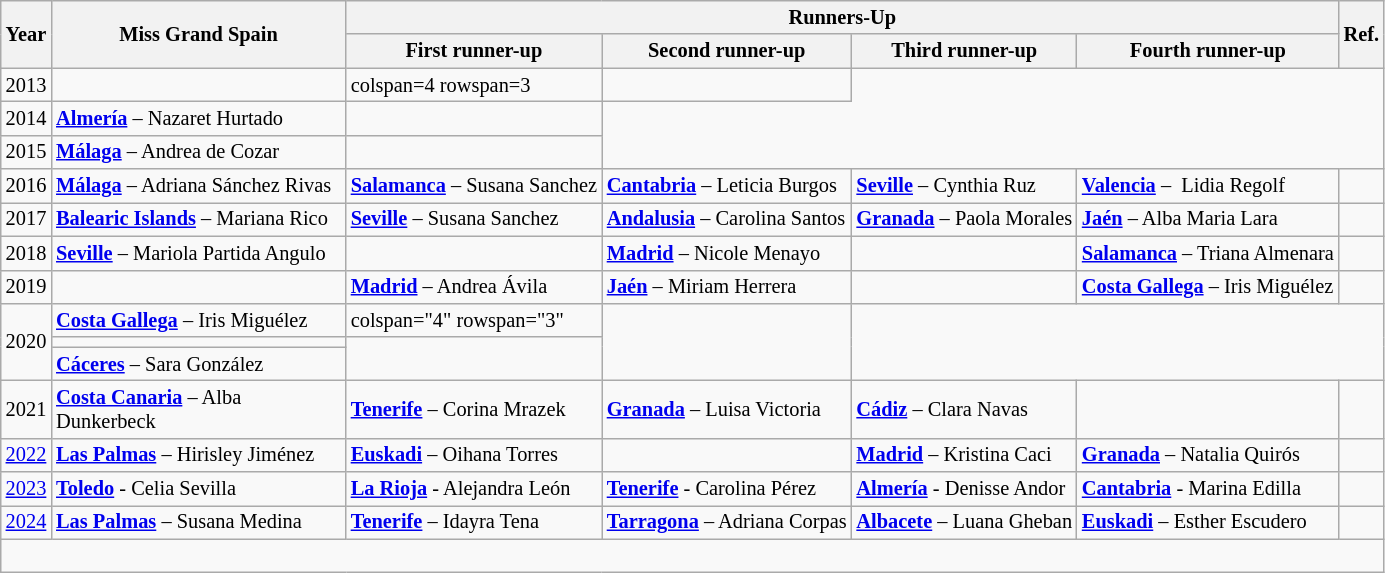<table class="wikitable" style="font-size: 85%; text-align:left">
<tr>
<th rowspan="2">Year</th>
<th rowspan="2" width=190px>Miss Grand Spain</th>
<th colspan="4">Runners-Up</th>
<th rowspan="2">Ref.</th>
</tr>
<tr>
<th>First runner-up</th>
<th>Second runner-up</th>
<th>Third runner-up</th>
<th>Fourth runner-up</th>
</tr>
<tr>
<td>2013</td>
<td></td>
<td>colspan=4 rowspan=3 </td>
<td align=center></td>
</tr>
<tr>
<td>2014</td>
<td><strong><a href='#'>Almería</a></strong> – Nazaret Hurtado</td>
<td align=center></td>
</tr>
<tr>
<td>2015</td>
<td><strong><a href='#'>Málaga</a></strong> – Andrea de Cozar</td>
<td align=center></td>
</tr>
<tr>
<td>2016</td>
<td><strong><a href='#'>Málaga</a></strong> – Adriana Sánchez Rivas</td>
<td><strong><a href='#'>Salamanca</a></strong> – Susana Sanchez</td>
<td><strong><a href='#'>Cantabria</a></strong> – Leticia Burgos</td>
<td><strong><a href='#'>Seville</a></strong> – Cynthia Ruz</td>
<td><strong><a href='#'>Valencia</a></strong> –  Lidia Regolf</td>
<td align=center></td>
</tr>
<tr>
<td>2017</td>
<td><strong><a href='#'>Balearic Islands</a></strong> – Mariana Rico</td>
<td><strong><a href='#'>Seville</a></strong> – Susana Sanchez</td>
<td><strong><a href='#'>Andalusia</a></strong> – Carolina Santos</td>
<td><strong><a href='#'>Granada</a></strong> – Paola Morales</td>
<td><strong><a href='#'>Jaén</a></strong> – Alba Maria Lara</td>
<td align=center></td>
</tr>
<tr>
<td>2018</td>
<td><strong><a href='#'>Seville</a></strong> – Mariola Partida Angulo</td>
<td></td>
<td><strong><a href='#'>Madrid</a></strong> – Nicole Menayo</td>
<td></td>
<td><strong><a href='#'>Salamanca</a></strong> – Triana Almenara</td>
<td align=center></td>
</tr>
<tr>
<td>2019</td>
<td></td>
<td><strong><a href='#'>Madrid</a></strong> – Andrea Ávila</td>
<td><strong><a href='#'>Jaén</a></strong> – Miriam Herrera</td>
<td></td>
<td><strong><a href='#'>Costa Gallega</a></strong> – Iris Miguélez</td>
<td align=center></td>
</tr>
<tr>
<td rowspan="3">2020</td>
<td><strong><a href='#'>Costa Gallega</a></strong> – Iris Miguélez</td>
<td>colspan="4" rowspan="3" </td>
<td rowspan="3" align=center></td>
</tr>
<tr>
<td></td>
</tr>
<tr>
<td><strong><a href='#'>Cáceres</a></strong> – Sara González</td>
</tr>
<tr>
<td>2021</td>
<td><strong><a href='#'>Costa Canaria</a></strong> – Alba Dunkerbeck</td>
<td><strong><a href='#'>Tenerife</a></strong> – Corina Mrazek</td>
<td><strong><a href='#'>Granada</a></strong> – Luisa Victoria</td>
<td><strong><a href='#'>Cádiz</a></strong> – Clara Navas</td>
<td></td>
<td align=center></td>
</tr>
<tr>
<td><a href='#'>2022</a></td>
<td><strong><a href='#'>Las Palmas</a></strong> – Hirisley Jiménez</td>
<td><strong><a href='#'>Euskadi</a></strong> – Oihana Torres</td>
<td></td>
<td><strong><a href='#'>Madrid</a></strong> – Kristina Caci</td>
<td><strong><a href='#'>Granada</a></strong> – Natalia Quirós</td>
<td align=center></td>
</tr>
<tr>
<td><a href='#'>2023</a></td>
<td><strong><a href='#'>Toledo</a></strong> -  Celia Sevilla</td>
<td><strong><a href='#'>La Rioja</a></strong> -  Alejandra León</td>
<td><a href='#'><strong>Tenerife</strong></a> -  Carolina Pérez</td>
<td><strong><a href='#'>Almería</a></strong> -  Denisse Andor</td>
<td><strong><a href='#'>Cantabria</a></strong> -  Marina Edilla</td>
<td align=center></td>
</tr>
<tr>
<td><a href='#'>2024</a></td>
<td><strong><a href='#'>Las Palmas</a></strong> – Susana Medina</td>
<td><strong><a href='#'>Tenerife</a></strong> – Idayra Tena</td>
<td><strong><a href='#'>Tarragona</a></strong> – Adriana Corpas</td>
<td><strong><a href='#'>Albacete</a></strong> – Luana Gheban</td>
<td><strong><a href='#'>Euskadi</a></strong> – Esther Escudero</td>
<td></td>
</tr>
<tr>
<td colspan="7"><br></td>
</tr>
</table>
